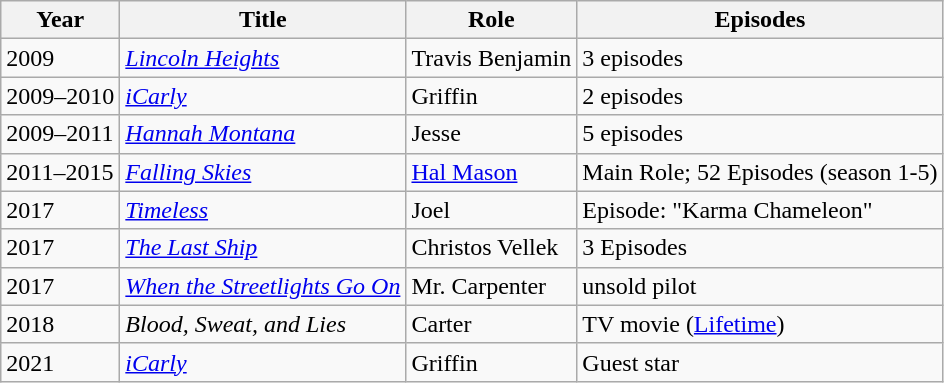<table class="wikitable sortable">
<tr>
<th>Year</th>
<th>Title</th>
<th>Role</th>
<th class="unsortable">Episodes</th>
</tr>
<tr>
<td>2009</td>
<td><em><a href='#'>Lincoln Heights</a></em></td>
<td>Travis Benjamin</td>
<td>3 episodes</td>
</tr>
<tr>
<td>2009–2010</td>
<td><em><a href='#'>iCarly</a></em></td>
<td>Griffin</td>
<td>2 episodes</td>
</tr>
<tr>
<td>2009–2011</td>
<td><em><a href='#'>Hannah Montana</a></em></td>
<td>Jesse</td>
<td>5 episodes</td>
</tr>
<tr>
<td>2011–2015</td>
<td><em><a href='#'>Falling Skies</a></em></td>
<td><a href='#'>Hal Mason</a></td>
<td>Main Role; 52 Episodes (season 1-5)</td>
</tr>
<tr>
<td>2017</td>
<td><em><a href='#'>Timeless</a></em></td>
<td>Joel</td>
<td>Episode: "Karma Chameleon"</td>
</tr>
<tr>
<td>2017</td>
<td><em><a href='#'>The Last Ship</a></em></td>
<td>Christos Vellek</td>
<td>3 Episodes</td>
</tr>
<tr>
<td>2017</td>
<td><em><a href='#'>When the Streetlights Go On</a></em></td>
<td>Mr. Carpenter</td>
<td>unsold pilot</td>
</tr>
<tr>
<td>2018</td>
<td><em>Blood, Sweat, and Lies</em></td>
<td>Carter</td>
<td>TV movie (<a href='#'>Lifetime</a>)</td>
</tr>
<tr>
<td>2021</td>
<td><em><a href='#'>iCarly</a></em></td>
<td>Griffin</td>
<td>Guest star</td>
</tr>
</table>
